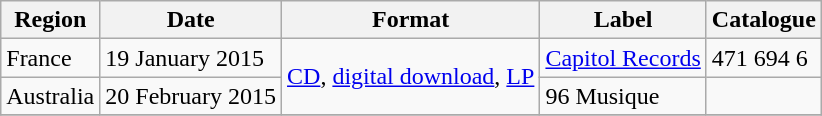<table class="wikitable plainrowheaders">
<tr>
<th scope="col">Region</th>
<th scope="col">Date</th>
<th scope="col">Format</th>
<th scope="col">Label</th>
<th scope="col">Catalogue</th>
</tr>
<tr>
<td>France</td>
<td>19 January 2015</td>
<td rowspan="2"><a href='#'>CD</a>, <a href='#'>digital download</a>, <a href='#'>LP</a></td>
<td><a href='#'>Capitol Records</a></td>
<td>471 694 6</td>
</tr>
<tr>
<td>Australia</td>
<td>20 February 2015</td>
<td>96 Musique</td>
<td></td>
</tr>
<tr>
</tr>
</table>
